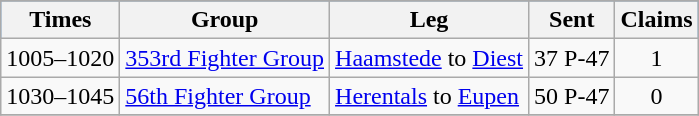<table class="wikitable">
<tr>
</tr>
<tr>
</tr>
<tr style="background: #3399ff;">
<th>Times</th>
<th>Group</th>
<th>Leg</th>
<th>Sent</th>
<th>Claims</th>
</tr>
<tr>
<td>1005–1020</td>
<td><a href='#'>353rd Fighter Group</a></td>
<td><a href='#'>Haamstede</a> to <a href='#'>Diest</a></td>
<td align=center>37 P-47</td>
<td align=center>1</td>
</tr>
<tr>
<td>1030–1045</td>
<td><a href='#'>56th Fighter Group</a></td>
<td><a href='#'>Herentals</a> to <a href='#'>Eupen</a></td>
<td align=center>50 P-47</td>
<td align=center>0</td>
</tr>
<tr>
</tr>
</table>
